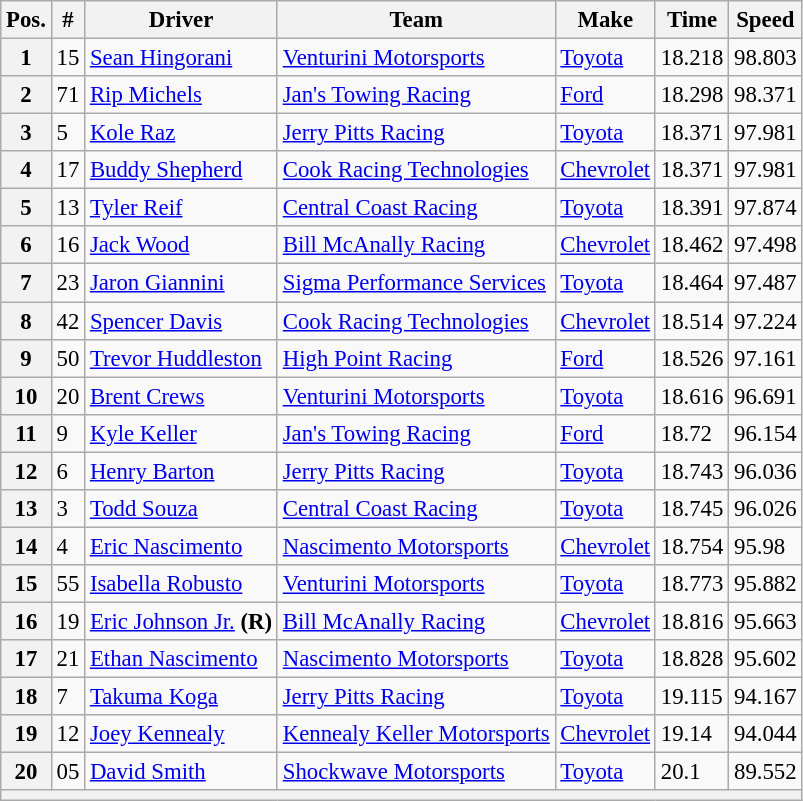<table class="wikitable" style="font-size:95%">
<tr>
<th>Pos.</th>
<th>#</th>
<th>Driver</th>
<th>Team</th>
<th>Make</th>
<th>Time</th>
<th>Speed</th>
</tr>
<tr>
<th>1</th>
<td>15</td>
<td><a href='#'>Sean Hingorani</a></td>
<td><a href='#'>Venturini Motorsports</a></td>
<td><a href='#'>Toyota</a></td>
<td>18.218</td>
<td>98.803</td>
</tr>
<tr>
<th>2</th>
<td>71</td>
<td><a href='#'>Rip Michels</a></td>
<td><a href='#'>Jan's Towing Racing</a></td>
<td><a href='#'>Ford</a></td>
<td>18.298</td>
<td>98.371</td>
</tr>
<tr>
<th>3</th>
<td>5</td>
<td><a href='#'>Kole Raz</a></td>
<td><a href='#'>Jerry Pitts Racing</a></td>
<td><a href='#'>Toyota</a></td>
<td>18.371</td>
<td>97.981</td>
</tr>
<tr>
<th>4</th>
<td>17</td>
<td><a href='#'>Buddy Shepherd</a></td>
<td><a href='#'>Cook Racing Technologies</a></td>
<td><a href='#'>Chevrolet</a></td>
<td>18.371</td>
<td>97.981</td>
</tr>
<tr>
<th>5</th>
<td>13</td>
<td><a href='#'>Tyler Reif</a></td>
<td><a href='#'>Central Coast Racing</a></td>
<td><a href='#'>Toyota</a></td>
<td>18.391</td>
<td>97.874</td>
</tr>
<tr>
<th>6</th>
<td>16</td>
<td><a href='#'>Jack Wood</a></td>
<td><a href='#'>Bill McAnally Racing</a></td>
<td><a href='#'>Chevrolet</a></td>
<td>18.462</td>
<td>97.498</td>
</tr>
<tr>
<th>7</th>
<td>23</td>
<td><a href='#'>Jaron Giannini</a></td>
<td nowrap=""><a href='#'>Sigma Performance Services</a></td>
<td><a href='#'>Toyota</a></td>
<td>18.464</td>
<td>97.487</td>
</tr>
<tr>
<th>8</th>
<td>42</td>
<td><a href='#'>Spencer Davis</a></td>
<td><a href='#'>Cook Racing Technologies</a></td>
<td><a href='#'>Chevrolet</a></td>
<td>18.514</td>
<td>97.224</td>
</tr>
<tr>
<th>9</th>
<td>50</td>
<td><a href='#'>Trevor Huddleston</a></td>
<td><a href='#'>High Point Racing</a></td>
<td><a href='#'>Ford</a></td>
<td>18.526</td>
<td>97.161</td>
</tr>
<tr>
<th>10</th>
<td>20</td>
<td><a href='#'>Brent Crews</a></td>
<td><a href='#'>Venturini Motorsports</a></td>
<td><a href='#'>Toyota</a></td>
<td>18.616</td>
<td>96.691</td>
</tr>
<tr>
<th>11</th>
<td>9</td>
<td><a href='#'>Kyle Keller</a></td>
<td><a href='#'>Jan's Towing Racing</a></td>
<td><a href='#'>Ford</a></td>
<td>18.72</td>
<td>96.154</td>
</tr>
<tr>
<th>12</th>
<td>6</td>
<td><a href='#'>Henry Barton</a></td>
<td><a href='#'>Jerry Pitts Racing</a></td>
<td><a href='#'>Toyota</a></td>
<td>18.743</td>
<td>96.036</td>
</tr>
<tr>
<th>13</th>
<td>3</td>
<td><a href='#'>Todd Souza</a></td>
<td><a href='#'>Central Coast Racing</a></td>
<td><a href='#'>Toyota</a></td>
<td>18.745</td>
<td>96.026</td>
</tr>
<tr>
<th>14</th>
<td>4</td>
<td><a href='#'>Eric Nascimento</a></td>
<td><a href='#'>Nascimento Motorsports</a></td>
<td><a href='#'>Chevrolet</a></td>
<td>18.754</td>
<td>95.98</td>
</tr>
<tr>
<th>15</th>
<td>55</td>
<td><a href='#'>Isabella Robusto</a></td>
<td><a href='#'>Venturini Motorsports</a></td>
<td><a href='#'>Toyota</a></td>
<td>18.773</td>
<td>95.882</td>
</tr>
<tr>
<th>16</th>
<td>19</td>
<td nowrap=""><a href='#'>Eric Johnson Jr.</a> <strong>(R)</strong></td>
<td><a href='#'>Bill McAnally Racing</a></td>
<td><a href='#'>Chevrolet</a></td>
<td>18.816</td>
<td>95.663</td>
</tr>
<tr>
<th>17</th>
<td>21</td>
<td><a href='#'>Ethan Nascimento</a></td>
<td><a href='#'>Nascimento Motorsports</a></td>
<td><a href='#'>Toyota</a></td>
<td>18.828</td>
<td>95.602</td>
</tr>
<tr>
<th>18</th>
<td>7</td>
<td><a href='#'>Takuma Koga</a></td>
<td><a href='#'>Jerry Pitts Racing</a></td>
<td><a href='#'>Toyota</a></td>
<td>19.115</td>
<td>94.167</td>
</tr>
<tr>
<th>19</th>
<td>12</td>
<td><a href='#'>Joey Kennealy</a></td>
<td><a href='#'>Kennealy Keller Motorsports</a></td>
<td><a href='#'>Chevrolet</a></td>
<td>19.14</td>
<td>94.044</td>
</tr>
<tr>
<th>20</th>
<td>05</td>
<td><a href='#'>David Smith</a></td>
<td><a href='#'>Shockwave Motorsports</a></td>
<td><a href='#'>Toyota</a></td>
<td>20.1</td>
<td>89.552</td>
</tr>
<tr>
<th colspan="7"></th>
</tr>
</table>
